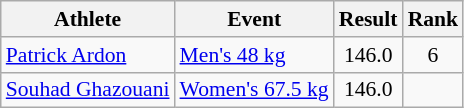<table class=wikitable style="font-size:90%">
<tr>
<th>Athlete</th>
<th>Event</th>
<th>Result</th>
<th>Rank</th>
</tr>
<tr align=center>
<td align=left><a href='#'>Patrick Ardon</a></td>
<td align=left><a href='#'>Men's 48 kg</a></td>
<td>146.0</td>
<td>6</td>
</tr>
<tr align=center>
<td align=left><a href='#'>Souhad Ghazouani</a></td>
<td align=left><a href='#'>Women's 67.5 kg</a></td>
<td>146.0 </td>
<td></td>
</tr>
</table>
